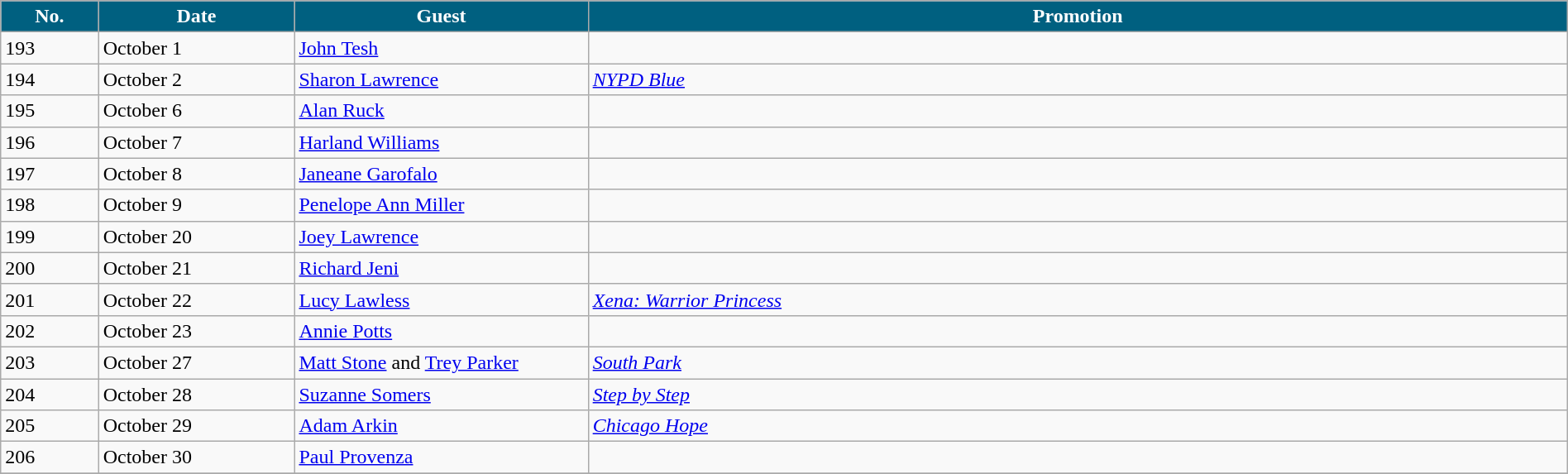<table class="wikitable" width="100%">
<tr>
<th width="5%" style="background:#006080; color:#FFFFFF"><abbr>No.</abbr></th>
<th width="10%" style="background:#006080; color:#FFFFFF">Date</th>
<th width="15%" style="background:#006080; color:#FFFFFF">Guest</th>
<th width="50%" style="background:#006080; color:#FFFFFF">Promotion</th>
</tr>
<tr>
<td>193</td>
<td>October 1</td>
<td><a href='#'>John Tesh</a></td>
<td></td>
</tr>
<tr>
<td>194</td>
<td>October 2</td>
<td><a href='#'>Sharon Lawrence</a></td>
<td><em><a href='#'>NYPD Blue</a></em></td>
</tr>
<tr>
<td>195</td>
<td>October 6</td>
<td><a href='#'>Alan Ruck</a></td>
<td></td>
</tr>
<tr>
<td>196</td>
<td>October 7</td>
<td><a href='#'>Harland Williams</a></td>
<td></td>
</tr>
<tr>
<td>197</td>
<td>October 8</td>
<td><a href='#'>Janeane Garofalo</a></td>
<td></td>
</tr>
<tr>
<td>198</td>
<td>October 9</td>
<td><a href='#'>Penelope Ann Miller</a></td>
<td></td>
</tr>
<tr>
<td>199</td>
<td>October 20</td>
<td><a href='#'>Joey Lawrence</a></td>
<td></td>
</tr>
<tr>
<td>200</td>
<td>October 21</td>
<td><a href='#'>Richard Jeni</a></td>
<td></td>
</tr>
<tr>
<td>201</td>
<td>October 22</td>
<td><a href='#'>Lucy Lawless</a></td>
<td><em><a href='#'>Xena: Warrior Princess</a></em></td>
</tr>
<tr>
<td>202</td>
<td>October 23</td>
<td><a href='#'>Annie Potts</a></td>
<td></td>
</tr>
<tr>
<td>203</td>
<td>October 27</td>
<td><a href='#'>Matt Stone</a> and <a href='#'>Trey Parker</a></td>
<td><em><a href='#'>South Park</a></em></td>
</tr>
<tr>
<td>204</td>
<td>October 28</td>
<td><a href='#'>Suzanne Somers</a></td>
<td><em><a href='#'>Step by Step</a></em></td>
</tr>
<tr>
<td>205</td>
<td>October 29</td>
<td><a href='#'>Adam Arkin</a></td>
<td><em><a href='#'>Chicago Hope</a></em></td>
</tr>
<tr>
<td>206</td>
<td>October 30</td>
<td><a href='#'>Paul Provenza</a></td>
<td></td>
</tr>
<tr>
</tr>
</table>
